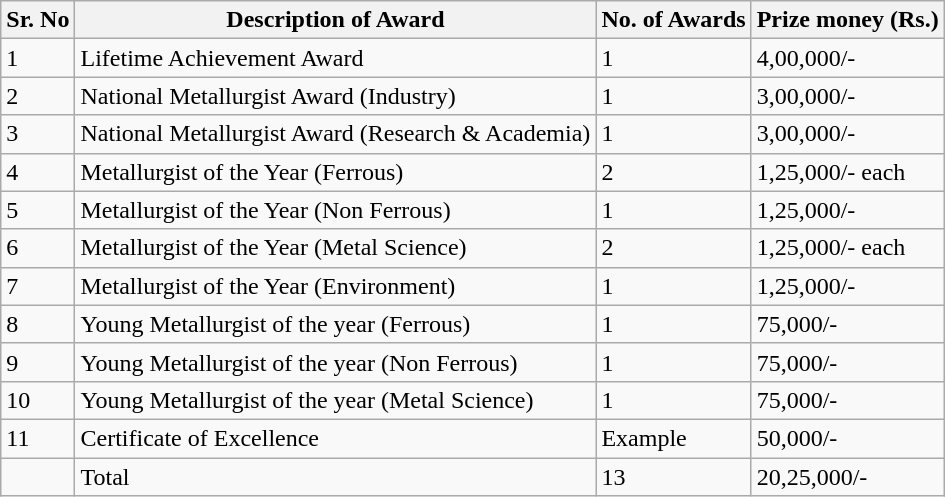<table class="wikitable">
<tr>
<th>Sr. No</th>
<th>Description of Award</th>
<th>No. of Awards</th>
<th>Prize money (Rs.)</th>
</tr>
<tr>
<td>1</td>
<td>Lifetime Achievement Award</td>
<td>1</td>
<td>4,00,000/-</td>
</tr>
<tr>
<td>2</td>
<td>National Metallurgist Award (Industry)</td>
<td>1</td>
<td>3,00,000/-</td>
</tr>
<tr>
<td>3</td>
<td>National Metallurgist Award (Research & Academia)</td>
<td>1</td>
<td>3,00,000/-</td>
</tr>
<tr>
<td>4</td>
<td>Metallurgist of the Year (Ferrous)</td>
<td>2</td>
<td>1,25,000/- each</td>
</tr>
<tr>
<td>5</td>
<td>Metallurgist of the Year (Non Ferrous)</td>
<td>1</td>
<td>1,25,000/-</td>
</tr>
<tr>
<td>6</td>
<td>Metallurgist of the Year (Metal Science)</td>
<td>2</td>
<td>1,25,000/- each</td>
</tr>
<tr>
<td>7</td>
<td>Metallurgist of the Year (Environment)</td>
<td>1</td>
<td>1,25,000/-</td>
</tr>
<tr>
<td>8</td>
<td>Young Metallurgist of the year (Ferrous)</td>
<td>1</td>
<td>75,000/-</td>
</tr>
<tr>
<td>9</td>
<td>Young Metallurgist of the year (Non Ferrous)</td>
<td>1</td>
<td>75,000/-</td>
</tr>
<tr>
<td>10</td>
<td>Young Metallurgist of the year (Metal Science)</td>
<td>1</td>
<td>75,000/-</td>
</tr>
<tr>
<td>11</td>
<td>Certificate of Excellence</td>
<td>Example</td>
<td>50,000/-</td>
</tr>
<tr>
<td></td>
<td>Total</td>
<td>13</td>
<td>20,25,000/-</td>
</tr>
</table>
